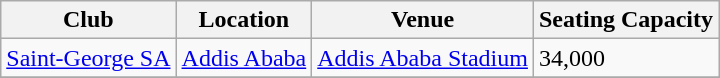<table class="wikitable sortable">
<tr>
<th>Club</th>
<th>Location</th>
<th>Venue</th>
<th>Seating Capacity</th>
</tr>
<tr>
<td><a href='#'>Saint-George SA</a></td>
<td><a href='#'>Addis Ababa</a></td>
<td><a href='#'>Addis Ababa Stadium</a></td>
<td>34,000</td>
</tr>
<tr>
</tr>
</table>
